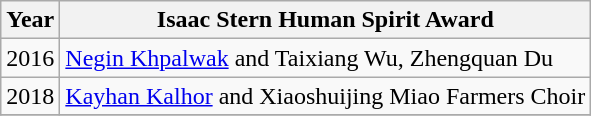<table class="wikitable">
<tr>
<th>Year</th>
<th>Isaac Stern Human Spirit Award</th>
</tr>
<tr>
<td>2016</td>
<td><a href='#'>Negin Khpalwak</a>  and Taixiang Wu, Zhengquan Du </td>
</tr>
<tr>
<td>2018</td>
<td><a href='#'>Kayhan Kalhor</a>  and Xiaoshuijing Miao Farmers Choir </td>
</tr>
<tr>
</tr>
</table>
